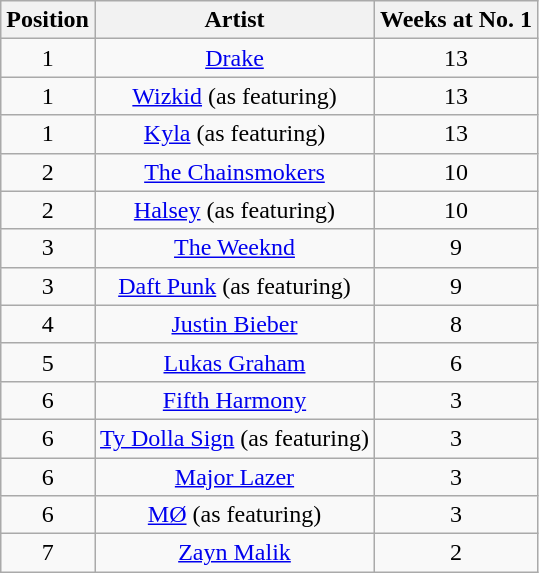<table class="wikitable">
<tr>
<th style="text-align: center;">Position</th>
<th style="text-align: center;">Artist</th>
<th style="text-align: center;">Weeks at No. 1</th>
</tr>
<tr>
<td style="text-align: center;">1</td>
<td style="text-align: center;"><a href='#'>Drake</a></td>
<td style="text-align: center;">13</td>
</tr>
<tr>
<td style="text-align: center;">1</td>
<td style="text-align: center;"><a href='#'>Wizkid</a> (as featuring)</td>
<td style="text-align: center;">13</td>
</tr>
<tr>
<td style="text-align: center;">1</td>
<td style="text-align: center;"><a href='#'>Kyla</a> (as featuring)</td>
<td style="text-align: center;">13</td>
</tr>
<tr>
<td style="text-align: center;">2</td>
<td style="text-align: center;"><a href='#'>The Chainsmokers</a></td>
<td style="text-align: center;">10</td>
</tr>
<tr>
<td style="text-align: center;">2</td>
<td style="text-align: center;"><a href='#'>Halsey</a> (as featuring)</td>
<td style="text-align: center;">10</td>
</tr>
<tr>
<td style="text-align: center;">3</td>
<td style="text-align: center;"><a href='#'>The Weeknd</a></td>
<td style="text-align: center;">9</td>
</tr>
<tr>
<td style="text-align: center;">3</td>
<td style="text-align: center;"><a href='#'>Daft Punk</a> (as featuring)</td>
<td style="text-align: center;">9</td>
</tr>
<tr>
<td style="text-align: center;">4</td>
<td style="text-align: center;"><a href='#'>Justin Bieber</a></td>
<td style="text-align: center;">8</td>
</tr>
<tr>
<td style="text-align: center;">5</td>
<td style="text-align: center;"><a href='#'>Lukas Graham</a></td>
<td style="text-align: center;">6</td>
</tr>
<tr>
<td style="text-align: center;">6</td>
<td style="text-align: center;"><a href='#'>Fifth Harmony</a></td>
<td style="text-align: center;">3</td>
</tr>
<tr>
<td style="text-align: center;">6</td>
<td style="text-align: center;"><a href='#'>Ty Dolla Sign</a> (as featuring)</td>
<td style="text-align: center;">3</td>
</tr>
<tr>
<td style="text-align: center;">6</td>
<td style="text-align: center;"><a href='#'>Major Lazer</a></td>
<td style="text-align: center;">3</td>
</tr>
<tr>
<td style="text-align: center;">6</td>
<td style="text-align: center;"><a href='#'>MØ</a> (as featuring)</td>
<td style="text-align: center;">3</td>
</tr>
<tr>
<td style="text-align: center;">7</td>
<td style="text-align: center;"><a href='#'>Zayn Malik</a></td>
<td style="text-align: center;">2</td>
</tr>
</table>
